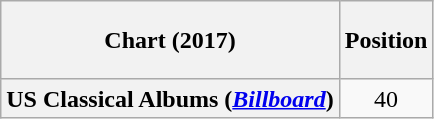<table class="wikitable sortable plainrowheaders" style="text-align:center">
<tr>
<th scope="col" height=45>Chart (2017)</th>
<th scope="col">Position</th>
</tr>
<tr>
<th scope="row">US Classical Albums (<em><a href='#'>Billboard</a></em>)</th>
<td>40</td>
</tr>
</table>
